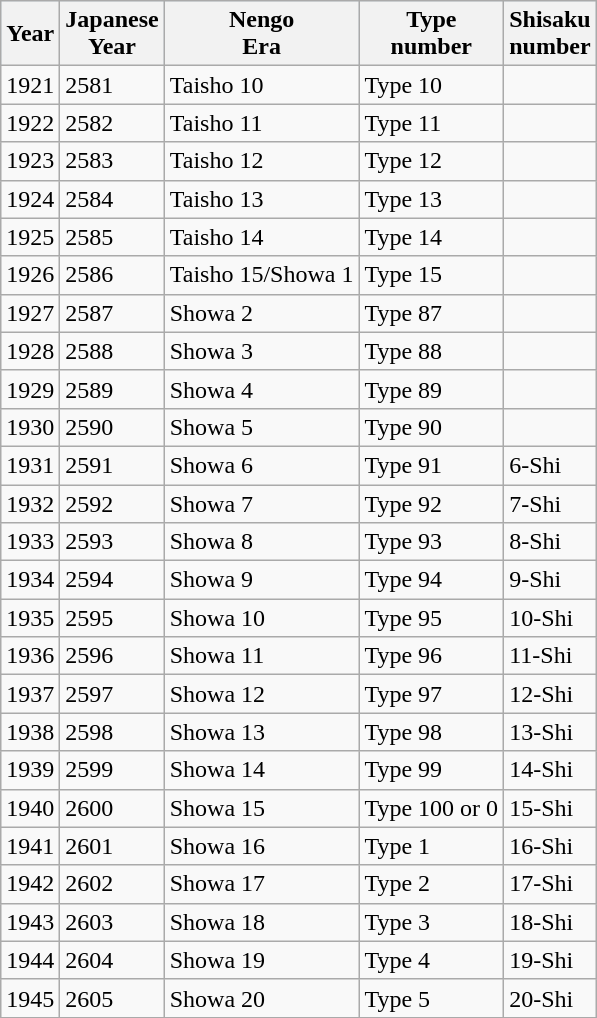<table class="wikitable">
<tr style="text-align:center; background:#d8edff;">
<th>Year</th>
<th>Japanese<br>Year</th>
<th>Nengo<br>Era</th>
<th>Type<br>number</th>
<th>Shisaku<br>number</th>
</tr>
<tr>
<td>1921</td>
<td>2581</td>
<td>Taisho 10</td>
<td>Type 10</td>
<td></td>
</tr>
<tr>
<td>1922</td>
<td>2582</td>
<td>Taisho 11</td>
<td>Type 11</td>
<td></td>
</tr>
<tr>
<td>1923</td>
<td>2583</td>
<td>Taisho 12</td>
<td>Type 12</td>
<td></td>
</tr>
<tr>
<td>1924</td>
<td>2584</td>
<td>Taisho 13</td>
<td>Type 13</td>
<td></td>
</tr>
<tr>
<td>1925</td>
<td>2585</td>
<td>Taisho 14</td>
<td>Type 14</td>
<td></td>
</tr>
<tr>
<td>1926</td>
<td>2586</td>
<td>Taisho 15/Showa 1</td>
<td>Type 15</td>
<td></td>
</tr>
<tr>
<td>1927</td>
<td>2587</td>
<td>Showa 2</td>
<td>Type 87</td>
<td></td>
</tr>
<tr>
<td>1928</td>
<td>2588</td>
<td>Showa 3</td>
<td>Type 88</td>
<td></td>
</tr>
<tr>
<td>1929</td>
<td>2589</td>
<td>Showa 4</td>
<td>Type 89</td>
<td></td>
</tr>
<tr>
<td>1930</td>
<td>2590</td>
<td>Showa 5</td>
<td>Type 90</td>
<td></td>
</tr>
<tr>
<td>1931</td>
<td>2591</td>
<td>Showa 6</td>
<td>Type 91</td>
<td>6-Shi</td>
</tr>
<tr>
<td>1932</td>
<td>2592</td>
<td>Showa 7</td>
<td>Type 92</td>
<td>7-Shi</td>
</tr>
<tr>
<td>1933</td>
<td>2593</td>
<td>Showa 8</td>
<td>Type 93</td>
<td>8-Shi</td>
</tr>
<tr>
<td>1934</td>
<td>2594</td>
<td>Showa 9</td>
<td>Type 94</td>
<td>9-Shi</td>
</tr>
<tr>
<td>1935</td>
<td>2595</td>
<td>Showa 10</td>
<td>Type 95</td>
<td>10-Shi</td>
</tr>
<tr>
<td>1936</td>
<td>2596</td>
<td>Showa 11</td>
<td>Type 96</td>
<td>11-Shi</td>
</tr>
<tr>
<td>1937</td>
<td>2597</td>
<td>Showa 12</td>
<td>Type 97</td>
<td>12-Shi</td>
</tr>
<tr>
<td>1938</td>
<td>2598</td>
<td>Showa 13</td>
<td>Type 98</td>
<td>13-Shi</td>
</tr>
<tr>
<td>1939</td>
<td>2599</td>
<td>Showa 14</td>
<td>Type 99</td>
<td>14-Shi</td>
</tr>
<tr>
<td>1940</td>
<td>2600</td>
<td>Showa 15</td>
<td>Type 100 or 0</td>
<td>15-Shi</td>
</tr>
<tr>
<td>1941</td>
<td>2601</td>
<td>Showa 16</td>
<td>Type 1</td>
<td>16-Shi</td>
</tr>
<tr>
<td>1942</td>
<td>2602</td>
<td>Showa 17</td>
<td>Type 2</td>
<td>17-Shi</td>
</tr>
<tr>
<td>1943</td>
<td>2603</td>
<td>Showa 18</td>
<td>Type 3</td>
<td>18-Shi</td>
</tr>
<tr>
<td>1944</td>
<td>2604</td>
<td>Showa 19</td>
<td>Type 4</td>
<td>19-Shi</td>
</tr>
<tr>
<td>1945</td>
<td>2605</td>
<td>Showa 20</td>
<td>Type 5</td>
<td>20-Shi</td>
</tr>
</table>
